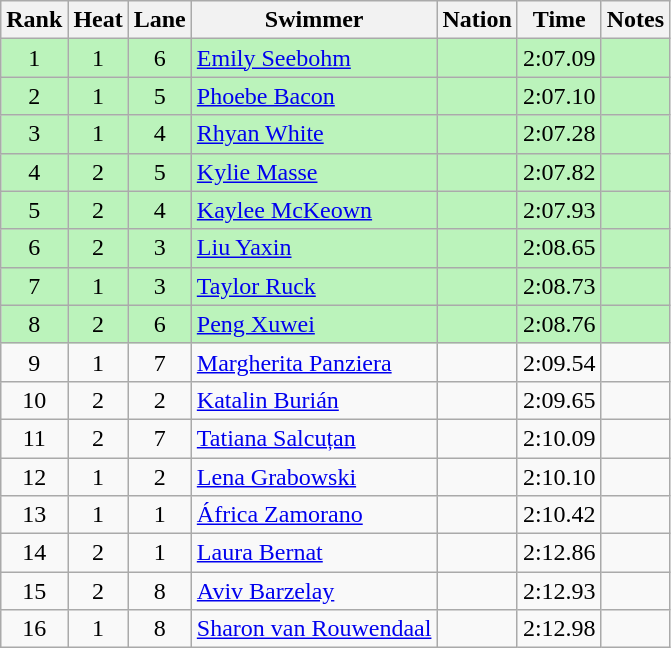<table class="wikitable sortable" style="text-align:center">
<tr>
<th>Rank</th>
<th>Heat</th>
<th>Lane</th>
<th>Swimmer</th>
<th>Nation</th>
<th>Time</th>
<th>Notes</th>
</tr>
<tr bgcolor=bbf3bb>
<td>1</td>
<td>1</td>
<td>6</td>
<td align=left><a href='#'>Emily Seebohm</a></td>
<td align=left></td>
<td>2:07.09</td>
<td></td>
</tr>
<tr bgcolor=bbf3bb>
<td>2</td>
<td>1</td>
<td>5</td>
<td align=left><a href='#'>Phoebe Bacon</a></td>
<td align=left></td>
<td>2:07.10</td>
<td></td>
</tr>
<tr bgcolor=bbf3bb>
<td>3</td>
<td>1</td>
<td>4</td>
<td align=left><a href='#'>Rhyan White</a></td>
<td align=left></td>
<td>2:07.28</td>
<td></td>
</tr>
<tr bgcolor=bbf3bb>
<td>4</td>
<td>2</td>
<td>5</td>
<td align=left><a href='#'>Kylie Masse</a></td>
<td align=left></td>
<td>2:07.82</td>
<td></td>
</tr>
<tr bgcolor=bbf3bb>
<td>5</td>
<td>2</td>
<td>4</td>
<td align=left><a href='#'>Kaylee McKeown</a></td>
<td align=left></td>
<td>2:07.93</td>
<td></td>
</tr>
<tr bgcolor=bbf3bb>
<td>6</td>
<td>2</td>
<td>3</td>
<td align=left><a href='#'>Liu Yaxin</a></td>
<td align=left></td>
<td>2:08.65</td>
<td></td>
</tr>
<tr bgcolor=bbf3bb>
<td>7</td>
<td>1</td>
<td>3</td>
<td align=left><a href='#'>Taylor Ruck</a></td>
<td align=left></td>
<td>2:08.73</td>
<td></td>
</tr>
<tr bgcolor=bbf3bb>
<td>8</td>
<td>2</td>
<td>6</td>
<td align=left><a href='#'>Peng Xuwei</a></td>
<td align=left></td>
<td>2:08.76</td>
<td></td>
</tr>
<tr>
<td>9</td>
<td>1</td>
<td>7</td>
<td align=left><a href='#'>Margherita Panziera</a></td>
<td align=left></td>
<td>2:09.54</td>
<td></td>
</tr>
<tr>
<td>10</td>
<td>2</td>
<td>2</td>
<td align=left><a href='#'>Katalin Burián</a></td>
<td align=left></td>
<td>2:09.65</td>
<td></td>
</tr>
<tr>
<td>11</td>
<td>2</td>
<td>7</td>
<td align=left><a href='#'>Tatiana Salcuțan</a></td>
<td align=left></td>
<td>2:10.09</td>
<td></td>
</tr>
<tr>
<td>12</td>
<td>1</td>
<td>2</td>
<td align=left><a href='#'>Lena Grabowski</a></td>
<td align=left></td>
<td>2:10.10</td>
<td></td>
</tr>
<tr>
<td>13</td>
<td>1</td>
<td>1</td>
<td align=left><a href='#'>África Zamorano</a></td>
<td align=left></td>
<td>2:10.42</td>
<td></td>
</tr>
<tr>
<td>14</td>
<td>2</td>
<td>1</td>
<td align=left><a href='#'>Laura Bernat</a></td>
<td align=left></td>
<td>2:12.86</td>
<td></td>
</tr>
<tr>
<td>15</td>
<td>2</td>
<td>8</td>
<td align=left><a href='#'>Aviv Barzelay</a></td>
<td align=left></td>
<td>2:12.93</td>
<td></td>
</tr>
<tr>
<td>16</td>
<td>1</td>
<td>8</td>
<td align=left><a href='#'>Sharon van Rouwendaal</a></td>
<td align=left></td>
<td>2:12.98</td>
<td></td>
</tr>
</table>
